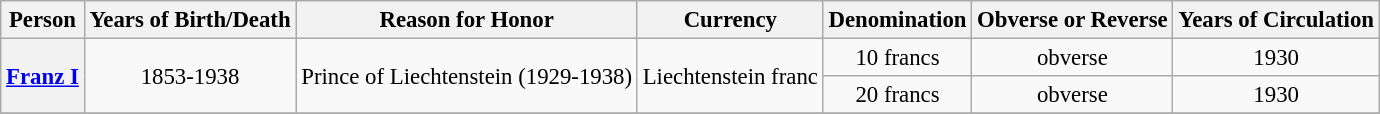<table class="wikitable" style="font-size:95%; text-align:center;">
<tr>
<th>Person</th>
<th>Years of Birth/Death</th>
<th>Reason for Honor</th>
<th>Currency</th>
<th>Denomination</th>
<th>Obverse or Reverse</th>
<th>Years of Circulation</th>
</tr>
<tr>
<th rowspan="2"><a href='#'>Franz I</a></th>
<td rowspan="2">1853-1938</td>
<td rowspan="2">Prince of Liechtenstein (1929-1938)</td>
<td rowspan="2">Liechtenstein franc</td>
<td>10 francs</td>
<td>obverse</td>
<td>1930</td>
</tr>
<tr>
<td>20 francs</td>
<td>obverse</td>
<td>1930</td>
</tr>
<tr>
</tr>
</table>
